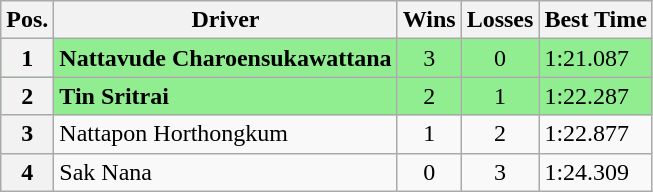<table class="wikitable">
<tr>
<th>Pos.</th>
<th>Driver</th>
<th>Wins</th>
<th>Losses</th>
<th>Best Time</th>
</tr>
<tr style="background:lightgreen;">
<th><strong>1</strong></th>
<td> <strong>Nattavude Charoensukawattana</strong></td>
<td align=center>3</td>
<td align=center>0</td>
<td>1:21.087</td>
</tr>
<tr style="background:lightgreen;">
<th><strong>2</strong></th>
<td> <strong>Tin Sritrai</strong></td>
<td align=center>2</td>
<td align=center>1</td>
<td>1:22.287</td>
</tr>
<tr>
<th>3</th>
<td> Nattapon Horthongkum</td>
<td align=center>1</td>
<td align=center>2</td>
<td>1:22.877</td>
</tr>
<tr>
<th>4</th>
<td> Sak Nana</td>
<td align=center>0</td>
<td align=center>3</td>
<td>1:24.309</td>
</tr>
</table>
